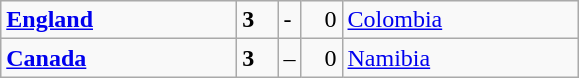<table class="wikitable">
<tr>
<td width=150> <strong><a href='#'>England</a></strong></td>
<td style="width:20px; text-align:left;"><strong>3</strong></td>
<td>-</td>
<td style="width:20px; text-align:right;">0</td>
<td width=150> <a href='#'>Colombia</a></td>
</tr>
<tr>
<td> <strong><a href='#'>Canada</a></strong></td>
<td style="text-align:left;"><strong>3</strong></td>
<td>–</td>
<td style="text-align:right;">0</td>
<td> <a href='#'>Namibia</a></td>
</tr>
</table>
